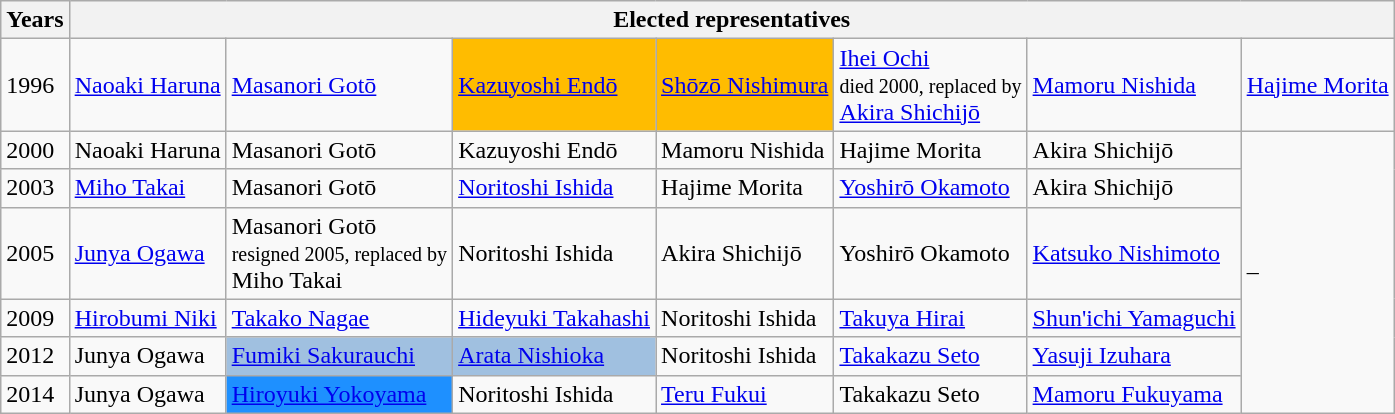<table class="wikitable">
<tr>
<th>Years</th>
<th colspan="7">Elected representatives</th>
</tr>
<tr>
<td>1996</td>
<td><a href='#'>Naoaki Haruna</a></td>
<td><a href='#'>Masanori Gotō</a></td>
<td bgcolor="#FFBC00"><a href='#'>Kazuyoshi Endō</a></td>
<td bgcolor="#FFBC00"><a href='#'>Shōzō Nishimura</a></td>
<td><a href='#'>Ihei Ochi</a><br><small>died 2000, replaced by</small><br><a href='#'>Akira Shichijō</a></td>
<td><a href='#'>Mamoru Nishida</a></td>
<td><a href='#'>Hajime Morita</a></td>
</tr>
<tr>
<td>2000</td>
<td>Naoaki Haruna</td>
<td>Masanori Gotō</td>
<td>Kazuyoshi Endō</td>
<td>Mamoru Nishida</td>
<td>Hajime Morita</td>
<td>Akira Shichijō</td>
<td rowspan="6">–</td>
</tr>
<tr>
<td>2003</td>
<td><a href='#'>Miho Takai</a></td>
<td>Masanori Gotō</td>
<td><a href='#'>Noritoshi Ishida</a></td>
<td>Hajime Morita</td>
<td><a href='#'>Yoshirō Okamoto</a></td>
<td>Akira Shichijō</td>
</tr>
<tr>
<td>2005</td>
<td><a href='#'>Junya Ogawa</a></td>
<td>Masanori Gotō<br><small>resigned 2005, replaced by</small><br>Miho Takai</td>
<td>Noritoshi Ishida</td>
<td>Akira Shichijō</td>
<td>Yoshirō Okamoto</td>
<td><a href='#'>Katsuko Nishimoto</a></td>
</tr>
<tr>
<td>2009</td>
<td><a href='#'>Hirobumi Niki</a></td>
<td><a href='#'>Takako Nagae</a></td>
<td><a href='#'>Hideyuki Takahashi</a></td>
<td>Noritoshi Ishida</td>
<td><a href='#'>Takuya Hirai</a></td>
<td><a href='#'>Shun'ichi Yamaguchi</a></td>
</tr>
<tr>
<td>2012</td>
<td>Junya Ogawa</td>
<td bgcolor="#A0C0E0"><a href='#'>Fumiki Sakurauchi</a></td>
<td bgcolor="#A0C0E0"><a href='#'>Arata Nishioka</a></td>
<td>Noritoshi Ishida</td>
<td><a href='#'>Takakazu Seto</a></td>
<td><a href='#'>Yasuji Izuhara</a></td>
</tr>
<tr>
<td>2014</td>
<td>Junya Ogawa</td>
<td bgcolor="#1E90FF"><a href='#'>Hiroyuki Yokoyama</a></td>
<td>Noritoshi Ishida</td>
<td><a href='#'>Teru Fukui</a></td>
<td>Takakazu Seto</td>
<td><a href='#'>Mamoru Fukuyama</a></td>
</tr>
</table>
